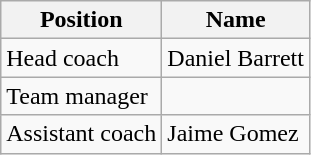<table class="wikitable">
<tr>
<th>Position</th>
<th>Name</th>
</tr>
<tr>
<td>Head coach</td>
<td>Daniel Barrett</td>
</tr>
<tr>
<td>Team manager</td>
<td></td>
</tr>
<tr>
<td>Assistant coach</td>
<td>Jaime Gomez</td>
</tr>
</table>
